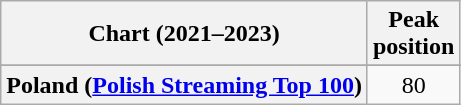<table class="wikitable plainrowheaders" style="text-align:center">
<tr>
<th>Chart (2021–2023)</th>
<th>Peak<br>position</th>
</tr>
<tr>
</tr>
<tr>
<th scope="row">Poland (<a href='#'>Polish Streaming Top 100</a>)</th>
<td>80</td>
</tr>
</table>
